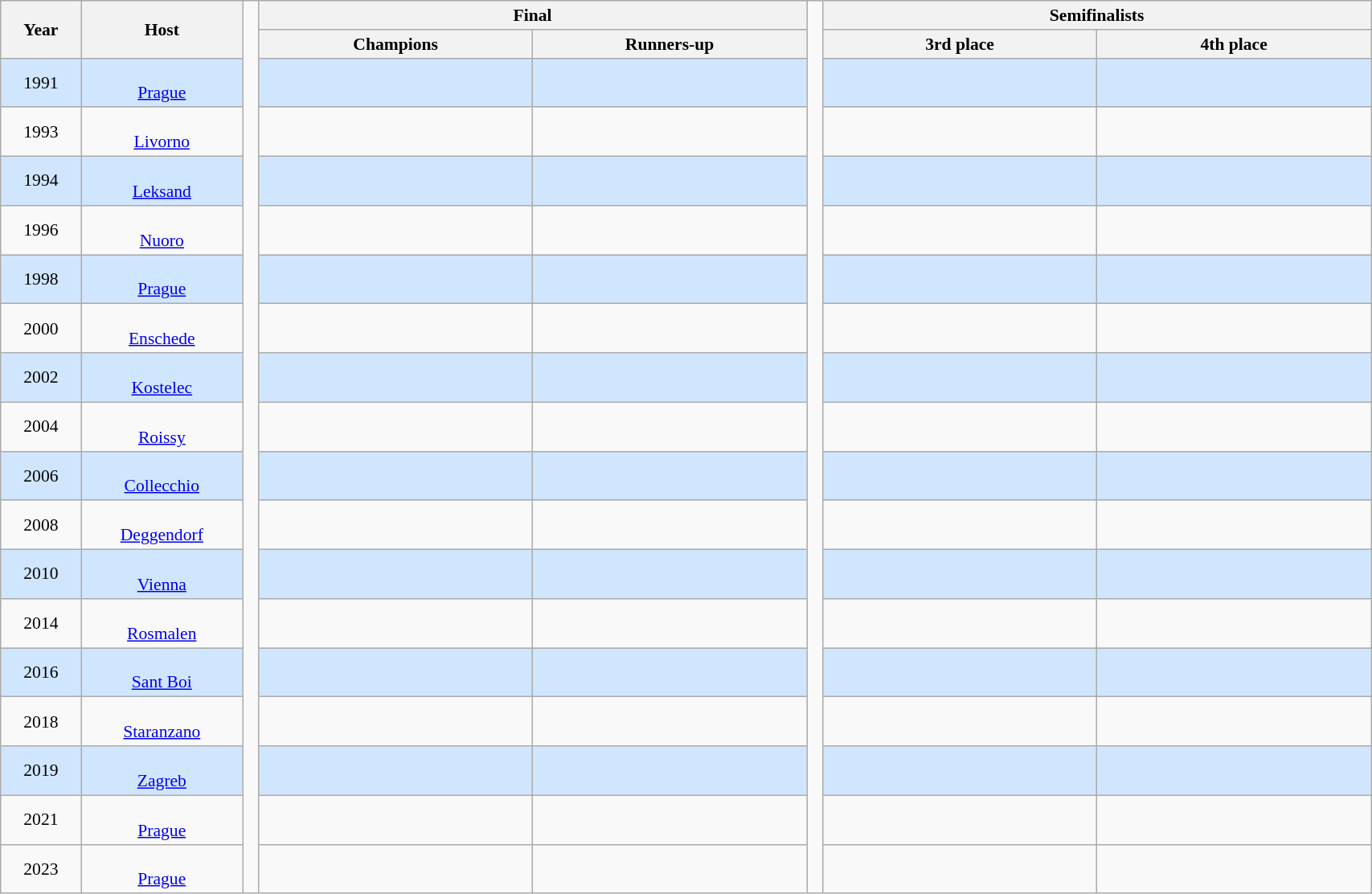<table class="wikitable" style="font-size:90%; text-align: center;" width="90%">
<tr>
<th rowspan=2 width=5%>Year</th>
<th rowspan=2 width=10%>Host</th>
<td width=1% rowspan=19 style="border-top:none;border-bottom:none;"></td>
<th colspan=2>Final</th>
<td width=1% rowspan=19 style="border-top:none;border-bottom:none;"></td>
<th colspan=2>Semifinalists</th>
</tr>
<tr>
<th width=17%>Champions</th>
<th width=17%>Runners-up</th>
<th width=17%>3rd place</th>
<th width=17%>4th place</th>
</tr>
<tr style="background: #D0E6FF;">
<td>1991</td>
<td><br><a href='#'>Prague</a></td>
<td><strong></strong></td>
<td></td>
<td></td>
<td></td>
</tr>
<tr>
<td>1993</td>
<td><br><a href='#'>Livorno</a></td>
<td><strong></strong></td>
<td></td>
<td></td>
<td></td>
</tr>
<tr style="background: #D0E6FF;">
<td>1994</td>
<td><br><a href='#'>Leksand</a></td>
<td><strong></strong></td>
<td></td>
<td></td>
<td></td>
</tr>
<tr>
<td>1996</td>
<td><br><a href='#'>Nuoro</a></td>
<td><strong></strong></td>
<td></td>
<td></td>
<td></td>
</tr>
<tr style="background: #D0E6FF;">
<td>1998</td>
<td><br><a href='#'>Prague</a></td>
<td><strong></strong></td>
<td></td>
<td></td>
<td></td>
</tr>
<tr>
<td>2000</td>
<td><br><a href='#'>Enschede</a></td>
<td><strong></strong></td>
<td></td>
<td></td>
<td></td>
</tr>
<tr style="background: #D0E6FF;">
<td>2002</td>
<td><br><a href='#'>Kostelec</a></td>
<td><strong></strong></td>
<td></td>
<td></td>
<td></td>
</tr>
<tr>
<td>2004</td>
<td><br><a href='#'>Roissy</a></td>
<td><strong></strong></td>
<td></td>
<td></td>
<td></td>
</tr>
<tr style="background: #D0E6FF;">
<td>2006</td>
<td><br><a href='#'>Collecchio</a></td>
<td><strong></strong></td>
<td></td>
<td></td>
<td></td>
</tr>
<tr>
<td>2008</td>
<td><br><a href='#'>Deggendorf</a></td>
<td><strong></strong></td>
<td></td>
<td></td>
<td></td>
</tr>
<tr style="background: #D0E6FF;">
<td>2010</td>
<td><br><a href='#'>Vienna</a></td>
<td><strong></strong></td>
<td></td>
<td></td>
<td></td>
</tr>
<tr>
<td>2014</td>
<td><br><a href='#'>Rosmalen</a></td>
<td><strong></strong></td>
<td></td>
<td></td>
<td></td>
</tr>
<tr style="background: #D0E6FF;">
<td>2016</td>
<td><br><a href='#'>Sant Boi</a></td>
<td><strong></strong></td>
<td></td>
<td></td>
<td></td>
</tr>
<tr>
<td>2018</td>
<td><br><a href='#'>Staranzano</a></td>
<td><strong></strong></td>
<td></td>
<td></td>
<td></td>
</tr>
<tr style="background: #D0E6FF;">
<td>2019</td>
<td><br><a href='#'>Zagreb</a></td>
<td><strong></strong></td>
<td></td>
<td></td>
<td></td>
</tr>
<tr>
<td>2021</td>
<td><br><a href='#'>Prague</a></td>
<td><strong></strong></td>
<td></td>
<td></td>
<td></td>
</tr>
<tr>
<td>2023</td>
<td><br><a href='#'>Prague</a></td>
<td><strong></strong></td>
<td></td>
<td></td>
<td></td>
</tr>
</table>
